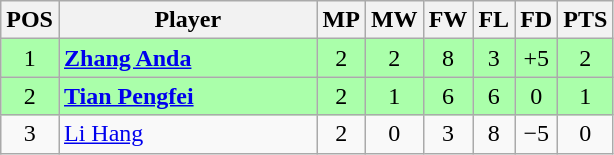<table class="wikitable" style="text-align: center;">
<tr>
<th width=20>POS</th>
<th width=165>Player</th>
<th width=20>MP</th>
<th width=20>MW</th>
<th width=20>FW</th>
<th width=20>FL</th>
<th width=20>FD</th>
<th width=20>PTS</th>
</tr>
<tr style="background:#aaffaa;">
<td>1</td>
<td style="text-align:left;"> <strong><a href='#'>Zhang Anda</a></strong></td>
<td>2</td>
<td>2</td>
<td>8</td>
<td>3</td>
<td>+5</td>
<td>2</td>
</tr>
<tr style="background:#aaffaa;">
<td>2</td>
<td style="text-align:left;"> <strong><a href='#'>Tian Pengfei</a></strong></td>
<td>2</td>
<td>1</td>
<td>6</td>
<td>6</td>
<td>0</td>
<td>1</td>
</tr>
<tr>
<td>3</td>
<td style="text-align:left;"> <a href='#'>Li Hang</a></td>
<td>2</td>
<td>0</td>
<td>3</td>
<td>8</td>
<td>−5</td>
<td>0</td>
</tr>
</table>
